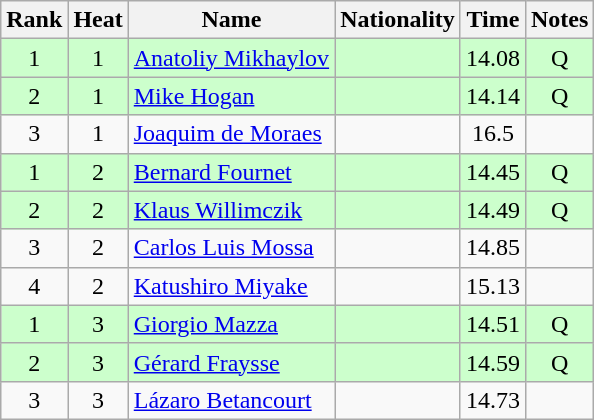<table class="wikitable sortable" style="text-align:center">
<tr>
<th>Rank</th>
<th>Heat</th>
<th>Name</th>
<th>Nationality</th>
<th>Time</th>
<th>Notes</th>
</tr>
<tr bgcolor=ccffcc>
<td>1</td>
<td>1</td>
<td align=left><a href='#'>Anatoliy Mikhaylov</a></td>
<td align=left></td>
<td>14.08</td>
<td>Q</td>
</tr>
<tr bgcolor=ccffcc>
<td>2</td>
<td>1</td>
<td align=left><a href='#'>Mike Hogan</a></td>
<td align=left></td>
<td>14.14</td>
<td>Q</td>
</tr>
<tr>
<td>3</td>
<td>1</td>
<td align=left><a href='#'>Joaquim de Moraes</a></td>
<td align=left></td>
<td>16.5</td>
<td></td>
</tr>
<tr bgcolor=ccffcc>
<td>1</td>
<td>2</td>
<td align=left><a href='#'>Bernard Fournet</a></td>
<td align=left></td>
<td>14.45</td>
<td>Q</td>
</tr>
<tr bgcolor=ccffcc>
<td>2</td>
<td>2</td>
<td align=left><a href='#'>Klaus Willimczik</a></td>
<td align=left></td>
<td>14.49</td>
<td>Q</td>
</tr>
<tr>
<td>3</td>
<td>2</td>
<td align=left><a href='#'>Carlos Luis Mossa</a></td>
<td align=left></td>
<td>14.85</td>
<td></td>
</tr>
<tr>
<td>4</td>
<td>2</td>
<td align=left><a href='#'>Katushiro Miyake</a></td>
<td align=left></td>
<td>15.13</td>
<td></td>
</tr>
<tr bgcolor=ccffcc>
<td>1</td>
<td>3</td>
<td align=left><a href='#'>Giorgio Mazza</a></td>
<td align=left></td>
<td>14.51</td>
<td>Q</td>
</tr>
<tr bgcolor=ccffcc>
<td>2</td>
<td>3</td>
<td align=left><a href='#'>Gérard Fraysse</a></td>
<td align=left></td>
<td>14.59</td>
<td>Q</td>
</tr>
<tr>
<td>3</td>
<td>3</td>
<td align=left><a href='#'>Lázaro Betancourt</a></td>
<td align=left></td>
<td>14.73</td>
<td></td>
</tr>
</table>
